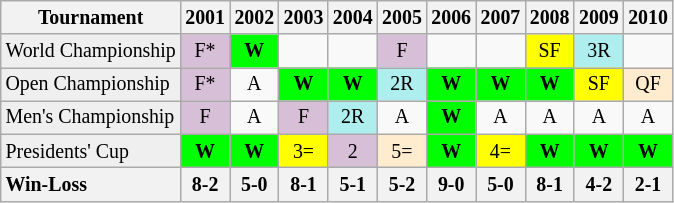<table class=wikitable style=text-align:center;font-size:83%>
<tr>
<th>Tournament</th>
<th>2001</th>
<th>2002</th>
<th>2003</th>
<th>2004</th>
<th>2005</th>
<th>2006</th>
<th>2007</th>
<th>2008</th>
<th>2009</th>
<th>2010</th>
</tr>
<tr>
<td style="background:#efefef; text-align:left;">World Championship</td>
<td style="background:thistle;">F*</td>
<td bgcolor=lime><strong>W</strong></td>
<td></td>
<td></td>
<td style="background:thistle;">F</td>
<td></td>
<td></td>
<td style="background:yellow;">SF</td>
<td style="background:#afeeee;">3R</td>
<td></td>
</tr>
<tr>
<td style="background:#efefef; text-align:left;">Open Championship</td>
<td style="background:thistle;">F*</td>
<td>A</td>
<td bgcolor=lime><strong>W</strong></td>
<td bgcolor=lime><strong>W</strong></td>
<td style="background:#afeeee;">2R</td>
<td bgcolor=lime><strong>W</strong></td>
<td bgcolor=lime><strong>W</strong></td>
<td bgcolor=lime><strong>W</strong></td>
<td style="background:yellow;">SF</td>
<td style="background:#ffebcd;">QF</td>
</tr>
<tr>
<td style="background:#efefef; text-align:left;">Men's Championship</td>
<td style="background:thistle;">F</td>
<td>A</td>
<td style="background:thistle;">F</td>
<td style="background:#afeeee;">2R</td>
<td>A</td>
<td bgcolor=lime><strong>W</strong></td>
<td>A</td>
<td>A</td>
<td>A</td>
<td>A</td>
</tr>
<tr>
<td style="background:#efefef; text-align:left;">Presidents' Cup</td>
<td bgcolor=lime><strong>W</strong></td>
<td bgcolor=lime><strong>W</strong></td>
<td style="background:yellow;">3=</td>
<td style="background:thistle;">2</td>
<td style="background:#ffebcd;">5=</td>
<td bgcolor=lime><strong>W</strong></td>
<td style="background:yellow;">4=</td>
<td bgcolor=lime><strong>W</strong></td>
<td bgcolor=lime><strong>W</strong></td>
<td bgcolor=lime><strong>W</strong></td>
</tr>
<tr>
<th style=text-align:left>Win-Loss</th>
<th>8-2</th>
<th>5-0</th>
<th>8-1</th>
<th>5-1</th>
<th>5-2</th>
<th>9-0</th>
<th>5-0</th>
<th>8-1</th>
<th>4-2</th>
<th>2-1</th>
</tr>
</table>
